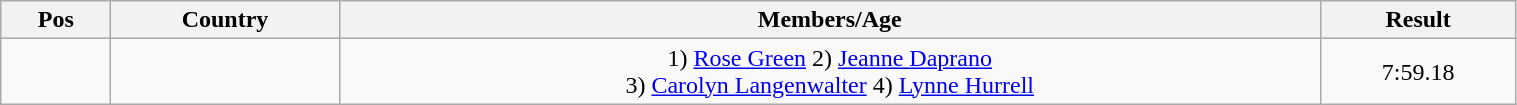<table class="wikitable"  style="text-align:center; width:80%;">
<tr>
<th>Pos</th>
<th>Country</th>
<th>Members/Age</th>
<th>Result</th>
</tr>
<tr>
<td align=center></td>
<td align=left></td>
<td>1) <a href='#'>Rose Green</a> 2) <a href='#'>Jeanne Daprano</a> <br>3) <a href='#'>Carolyn Langenwalter</a> 4) <a href='#'>Lynne Hurrell</a></td>
<td>7:59.18</td>
</tr>
</table>
